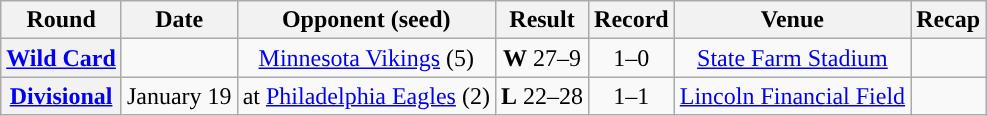<table class="wikitable" style="text-align:center">
<tr>
<th>Round</th>
<th>Date</th>
<th>Opponent (seed)</th>
<th>Result</th>
<th>Record</th>
<th>Venue</th>
<th>Recap</th>
</tr>
<tr>
<th><a href='#'>Wild Card</a></th>
<td></td>
<td><a href='#'>Minnesota Vikings</a> (5)</td>
<td><strong>W</strong> 27–9</td>
<td>1–0</td>
<td><a href='#'>State Farm Stadium</a></td>
<td></td>
</tr>
<tr>
<th><a href='#'>Divisional</a></th>
<td>January 19</td>
<td>at <a href='#'>Philadelphia Eagles</a> (2)</td>
<td><strong>L</strong> 22–28</td>
<td>1–1</td>
<td><a href='#'>Lincoln Financial Field</a></td>
<td></td>
</tr>
</table>
